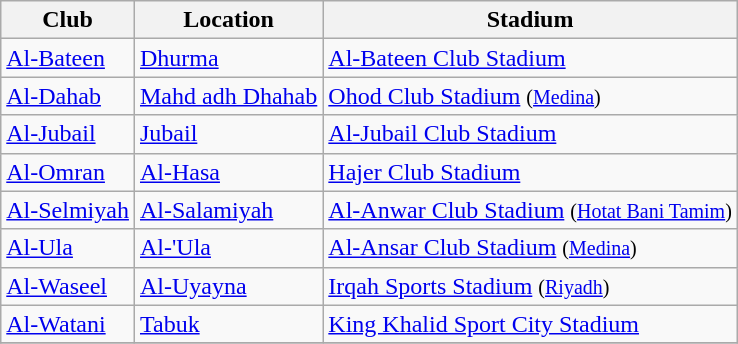<table class="wikitable sortable">
<tr>
<th>Club</th>
<th>Location</th>
<th>Stadium</th>
</tr>
<tr>
<td><a href='#'>Al-Bateen</a></td>
<td><a href='#'>Dhurma</a></td>
<td><a href='#'>Al-Bateen Club Stadium</a></td>
</tr>
<tr>
<td><a href='#'>Al-Dahab</a></td>
<td><a href='#'>Mahd adh Dhahab</a></td>
<td><a href='#'>Ohod Club Stadium</a> <small>(<a href='#'>Medina</a>)</small></td>
</tr>
<tr>
<td><a href='#'>Al-Jubail</a></td>
<td><a href='#'>Jubail</a></td>
<td><a href='#'>Al-Jubail Club Stadium</a></td>
</tr>
<tr>
<td><a href='#'>Al-Omran</a></td>
<td><a href='#'>Al-Hasa</a> </td>
<td><a href='#'>Hajer Club Stadium</a></td>
</tr>
<tr>
<td><a href='#'>Al-Selmiyah</a></td>
<td><a href='#'>Al-Salamiyah</a></td>
<td><a href='#'>Al-Anwar Club Stadium</a> <small>(<a href='#'>Hotat Bani Tamim</a>)</small></td>
</tr>
<tr>
<td><a href='#'>Al-Ula</a></td>
<td><a href='#'>Al-'Ula</a></td>
<td><a href='#'>Al-Ansar Club Stadium</a> <small>(<a href='#'>Medina</a>)</small></td>
</tr>
<tr>
<td><a href='#'>Al-Waseel</a></td>
<td><a href='#'>Al-Uyayna</a></td>
<td><a href='#'>Irqah Sports Stadium</a> <small>(<a href='#'>Riyadh</a>)</small></td>
</tr>
<tr>
<td><a href='#'>Al-Watani</a></td>
<td><a href='#'>Tabuk</a></td>
<td><a href='#'>King Khalid Sport City Stadium</a></td>
</tr>
<tr>
</tr>
</table>
